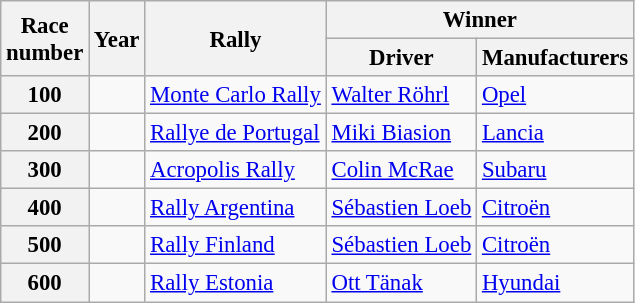<table class="wikitable" style="font-size: 95%;">
<tr>
<th rowspan="2">Race<br>number</th>
<th rowspan="2">Year</th>
<th rowspan="2">Rally </th>
<th colspan="2">Winner</th>
</tr>
<tr>
<th>Driver</th>
<th>Manufacturers</th>
</tr>
<tr>
<th>100</th>
<td align="center"></td>
<td> <a href='#'>Monte Carlo Rally</a></td>
<td> <a href='#'>Walter Röhrl</a></td>
<td> <a href='#'>Opel</a></td>
</tr>
<tr>
<th>200</th>
<td align="center"></td>
<td> <a href='#'>Rallye de Portugal</a></td>
<td> <a href='#'>Miki Biasion</a></td>
<td> <a href='#'>Lancia</a></td>
</tr>
<tr>
<th>300</th>
<td align="center"></td>
<td> <a href='#'>Acropolis Rally</a></td>
<td> <a href='#'>Colin McRae</a></td>
<td> <a href='#'>Subaru</a></td>
</tr>
<tr>
<th>400</th>
<td align="center"></td>
<td> <a href='#'>Rally Argentina</a></td>
<td> <a href='#'>Sébastien Loeb</a></td>
<td> <a href='#'>Citroën</a></td>
</tr>
<tr>
<th>500</th>
<td align="center"></td>
<td> <a href='#'>Rally Finland</a></td>
<td> <a href='#'>Sébastien Loeb</a></td>
<td> <a href='#'>Citroën</a></td>
</tr>
<tr>
<th>600</th>
<td align="center"></td>
<td> <a href='#'>Rally Estonia</a></td>
<td> <a href='#'>Ott Tänak</a></td>
<td> <a href='#'>Hyundai</a></td>
</tr>
</table>
